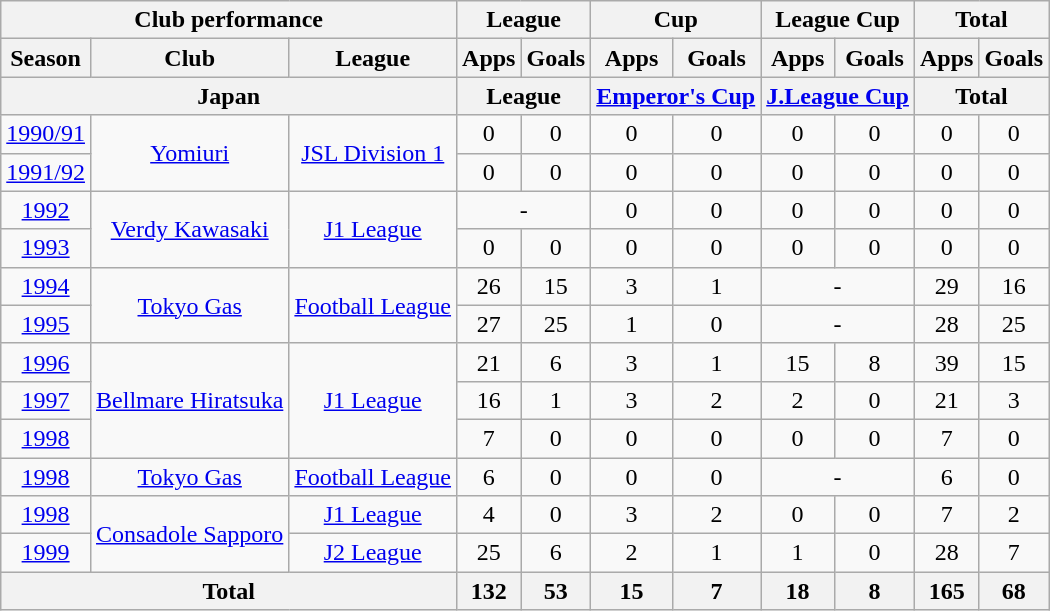<table class="wikitable" style="text-align:center;">
<tr>
<th colspan=3>Club performance</th>
<th colspan=2>League</th>
<th colspan=2>Cup</th>
<th colspan=2>League Cup</th>
<th colspan=2>Total</th>
</tr>
<tr>
<th>Season</th>
<th>Club</th>
<th>League</th>
<th>Apps</th>
<th>Goals</th>
<th>Apps</th>
<th>Goals</th>
<th>Apps</th>
<th>Goals</th>
<th>Apps</th>
<th>Goals</th>
</tr>
<tr>
<th colspan=3>Japan</th>
<th colspan=2>League</th>
<th colspan=2><a href='#'>Emperor's Cup</a></th>
<th colspan=2><a href='#'>J.League Cup</a></th>
<th colspan=2>Total</th>
</tr>
<tr>
<td><a href='#'>1990/91</a></td>
<td rowspan=2><a href='#'>Yomiuri</a></td>
<td rowspan=2><a href='#'>JSL Division 1</a></td>
<td>0</td>
<td>0</td>
<td>0</td>
<td>0</td>
<td>0</td>
<td>0</td>
<td>0</td>
<td>0</td>
</tr>
<tr>
<td><a href='#'>1991/92</a></td>
<td>0</td>
<td>0</td>
<td>0</td>
<td>0</td>
<td>0</td>
<td>0</td>
<td>0</td>
<td>0</td>
</tr>
<tr>
<td><a href='#'>1992</a></td>
<td rowspan=2><a href='#'>Verdy Kawasaki</a></td>
<td rowspan=2><a href='#'>J1 League</a></td>
<td colspan=2>-</td>
<td>0</td>
<td>0</td>
<td>0</td>
<td>0</td>
<td>0</td>
<td>0</td>
</tr>
<tr>
<td><a href='#'>1993</a></td>
<td>0</td>
<td>0</td>
<td>0</td>
<td>0</td>
<td>0</td>
<td>0</td>
<td>0</td>
<td>0</td>
</tr>
<tr>
<td><a href='#'>1994</a></td>
<td rowspan=2><a href='#'>Tokyo Gas</a></td>
<td rowspan=2><a href='#'>Football League</a></td>
<td>26</td>
<td>15</td>
<td>3</td>
<td>1</td>
<td colspan=2>-</td>
<td>29</td>
<td>16</td>
</tr>
<tr>
<td><a href='#'>1995</a></td>
<td>27</td>
<td>25</td>
<td>1</td>
<td>0</td>
<td colspan=2>-</td>
<td>28</td>
<td>25</td>
</tr>
<tr>
<td><a href='#'>1996</a></td>
<td rowspan=3><a href='#'>Bellmare Hiratsuka</a></td>
<td rowspan=3><a href='#'>J1 League</a></td>
<td>21</td>
<td>6</td>
<td>3</td>
<td>1</td>
<td>15</td>
<td>8</td>
<td>39</td>
<td>15</td>
</tr>
<tr>
<td><a href='#'>1997</a></td>
<td>16</td>
<td>1</td>
<td>3</td>
<td>2</td>
<td>2</td>
<td>0</td>
<td>21</td>
<td>3</td>
</tr>
<tr>
<td><a href='#'>1998</a></td>
<td>7</td>
<td>0</td>
<td>0</td>
<td>0</td>
<td>0</td>
<td>0</td>
<td>7</td>
<td>0</td>
</tr>
<tr>
<td><a href='#'>1998</a></td>
<td><a href='#'>Tokyo Gas</a></td>
<td><a href='#'>Football League</a></td>
<td>6</td>
<td>0</td>
<td>0</td>
<td>0</td>
<td colspan=2>-</td>
<td>6</td>
<td>0</td>
</tr>
<tr>
<td><a href='#'>1998</a></td>
<td rowspan=2><a href='#'>Consadole Sapporo</a></td>
<td><a href='#'>J1 League</a></td>
<td>4</td>
<td>0</td>
<td>3</td>
<td>2</td>
<td>0</td>
<td>0</td>
<td>7</td>
<td>2</td>
</tr>
<tr>
<td><a href='#'>1999</a></td>
<td><a href='#'>J2 League</a></td>
<td>25</td>
<td>6</td>
<td>2</td>
<td>1</td>
<td>1</td>
<td>0</td>
<td>28</td>
<td>7</td>
</tr>
<tr>
<th colspan=3>Total</th>
<th>132</th>
<th>53</th>
<th>15</th>
<th>7</th>
<th>18</th>
<th>8</th>
<th>165</th>
<th>68</th>
</tr>
</table>
